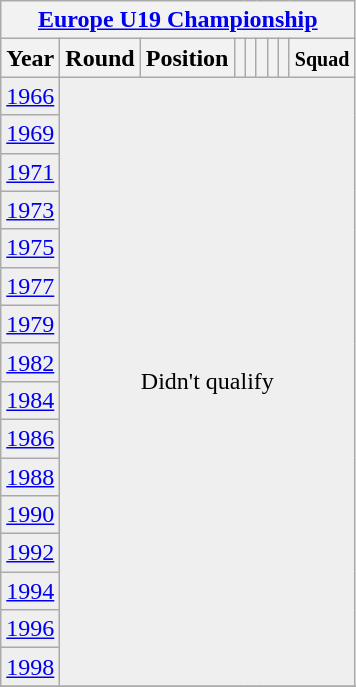<table class="wikitable" style="text-align: center;">
<tr>
<th colspan=9><a href='#'>Europe U19 Championship</a></th>
</tr>
<tr>
<th>Year</th>
<th>Round</th>
<th>Position</th>
<th></th>
<th></th>
<th></th>
<th></th>
<th></th>
<th><small>Squad</small></th>
</tr>
<tr bgcolor="efefef">
<td> <a href='#'>1966</a></td>
<td colspan=8 rowspan=16>Didn't qualify</td>
</tr>
<tr bgcolor="efefef">
<td> <a href='#'>1969</a></td>
</tr>
<tr bgcolor="efefef">
<td> <a href='#'>1971</a></td>
</tr>
<tr bgcolor="efefef">
<td> <a href='#'>1973</a></td>
</tr>
<tr bgcolor="efefef">
<td> <a href='#'>1975</a></td>
</tr>
<tr bgcolor="efefef">
<td> <a href='#'>1977</a></td>
</tr>
<tr bgcolor="efefef">
<td> <a href='#'>1979</a></td>
</tr>
<tr bgcolor="efefef">
<td> <a href='#'>1982</a></td>
</tr>
<tr bgcolor="efefef">
<td> <a href='#'>1984</a></td>
</tr>
<tr bgcolor="efefef">
<td> <a href='#'>1986</a></td>
</tr>
<tr bgcolor="efefef">
<td> <a href='#'>1988</a></td>
</tr>
<tr bgcolor="efefef">
<td> <a href='#'>1990</a></td>
</tr>
<tr bgcolor="efefef">
<td> <a href='#'>1992</a></td>
</tr>
<tr bgcolor="efefef">
<td> <a href='#'>1994</a></td>
</tr>
<tr bgcolor="efefef">
<td> <a href='#'>1996</a></td>
</tr>
<tr bgcolor="efefef">
<td> <a href='#'>1998</a></td>
</tr>
<tr>
</tr>
</table>
